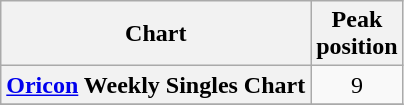<table class="wikitable plainrowheaders" style="text-align:center;">
<tr>
<th>Chart</th>
<th>Peak<br>position</th>
</tr>
<tr>
<th scope="row"><a href='#'>Oricon</a> Weekly Singles Chart</th>
<td style="text-align:center;">9</td>
</tr>
<tr>
</tr>
</table>
